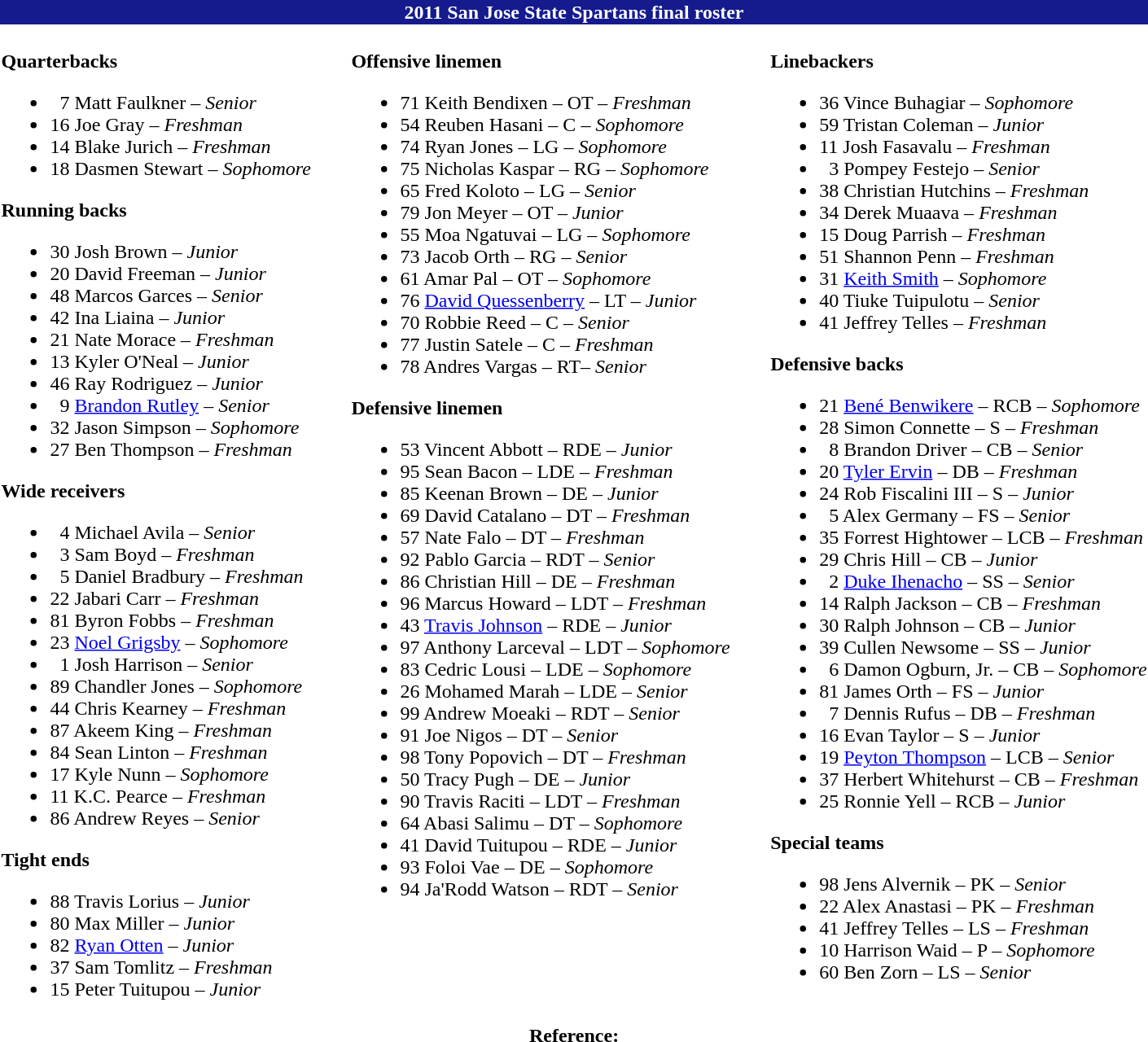<table class="toccolours" style="text-align: left;">
<tr>
<td colspan=11 style="color:#FFFFFF;background:#151B8D; text-align: center"><strong>2011 San Jose State Spartans final roster</strong></td>
</tr>
<tr>
<td valign="top"><br><strong>Quarterbacks</strong><ul><li>  7 Matt Faulkner – <em> Senior</em></li><li>16 Joe Gray – <em>Freshman</em></li><li>14 Blake Jurich – <em>Freshman</em></li><li>18 Dasmen Stewart – <em>Sophomore</em></li></ul><strong>Running backs</strong><ul><li>30 Josh Brown – <em>Junior</em></li><li>20 David Freeman – <em> Junior</em></li><li>48 Marcos Garces – <em>Senior</em></li><li>42 Ina Liaina – <em> Junior</em></li><li>21 Nate Morace – <em>Freshman</em></li><li>13 Kyler O'Neal – <em> Junior</em></li><li>46 Ray Rodriguez – <em> Junior</em></li><li>  9 <a href='#'>Brandon Rutley</a> – <em>Senior</em></li><li>32 Jason Simpson – <em> Sophomore</em></li><li>27 Ben Thompson – <em> Freshman</em></li></ul><strong>Wide receivers</strong><ul><li>  4 Michael Avila – <em> Senior</em></li><li>  3 Sam Boyd – <em>Freshman</em></li><li>  5 Daniel Bradbury – <em>Freshman</em></li><li>22 Jabari Carr – <em>Freshman</em></li><li>81 Byron Fobbs – <em>Freshman</em></li><li>23 <a href='#'>Noel Grigsby</a> – <em> Sophomore</em></li><li>  1 Josh Harrison – <em> Senior</em></li><li>89 Chandler Jones – <em> Sophomore</em></li><li>44 Chris Kearney – <em>Freshman</em></li><li>87 Akeem King – <em> Freshman</em></li><li>84 Sean Linton – <em> Freshman</em></li><li>17 Kyle Nunn – <em>Sophomore</em></li><li>11 K.C. Pearce – <em>Freshman</em></li><li>86 Andrew Reyes – <em> Senior</em></li></ul><strong>Tight ends</strong><ul><li>88 Travis Lorius – <em> Junior</em></li><li>80 Max Miller – <em>Junior</em></li><li>82 <a href='#'>Ryan Otten</a> – <em> Junior</em></li><li>37 Sam Tomlitz – <em> Freshman</em></li><li>15 Peter Tuitupou – <em>Junior</em></li></ul></td>
<td width="25"> </td>
<td valign="top"><br><strong>Offensive linemen</strong><ul><li>71 Keith Bendixen – OT – <em> Freshman</em></li><li>54 Reuben Hasani – C – <em> Sophomore</em></li><li>74 Ryan Jones – LG – <em> Sophomore</em></li><li>75 Nicholas Kaspar – RG – <em>Sophomore</em></li><li>65 Fred Koloto – LG – <em> Senior</em></li><li>79 Jon Meyer – OT – <em> Junior</em></li><li>55 Moa Ngatuvai – LG – <em>Sophomore</em></li><li>73 Jacob Orth – RG – <em> Senior</em></li><li>61 Amar Pal – OT – <em> Sophomore</em></li><li>76 <a href='#'>David Quessenberry</a> – LT – <em> Junior</em></li><li>70 Robbie Reed – C – <em> Senior</em></li><li>77 Justin Satele – C – <em>Freshman</em></li><li>78 Andres Vargas – RT– <em> Senior</em></li></ul><strong>Defensive linemen</strong><ul><li>53 Vincent Abbott – RDE – <em> Junior</em></li><li>95 Sean Bacon – LDE – <em>Freshman</em></li><li>85 Keenan Brown – DE – <em> Junior</em></li><li>69 David Catalano – DT – <em>Freshman</em></li><li>57 Nate Falo – DT – <em>Freshman</em></li><li>92 Pablo Garcia – RDT – <em> Senior</em></li><li>86 Christian Hill – DE – <em>Freshman</em></li><li>96 Marcus Howard – LDT – <em>Freshman</em></li><li>43 <a href='#'>Travis Johnson</a> – RDE – <em>Junior</em></li><li>97 Anthony Larceval – LDT – <em> Sophomore</em></li><li>83 Cedric Lousi – LDE – <em>Sophomore</em></li><li>26 Mohamed Marah – LDE – <em> Senior</em></li><li>99 Andrew Moeaki – RDT – <em>Senior</em></li><li>91 Joe Nigos – DT – <em> Senior</em></li><li>98 Tony Popovich – DT – <em>Freshman</em></li><li>50 Tracy Pugh – DE – <em> Junior</em></li><li>90 Travis Raciti – LDT – <em>Freshman</em></li><li>64 Abasi Salimu – DT – <em> Sophomore</em></li><li>41 David Tuitupou – RDE – <em> Junior</em></li><li>93 Foloi Vae – DE – <em>Sophomore</em></li><li>94 Ja'Rodd Watson – RDT – <em>Senior</em></li></ul></td>
<td width="25"> </td>
<td valign="top"><br><strong>Linebackers</strong><ul><li>36 Vince Buhagiar – <em>Sophomore</em></li><li>59 Tristan Coleman – <em> Junior</em></li><li>11 Josh Fasavalu – <em>Freshman</em></li><li>  3 Pompey Festejo – <em> Senior</em></li><li>38 Christian Hutchins – <em>Freshman</em></li><li>34 Derek Muaava – <em> Freshman</em></li><li>15 Doug Parrish – <em> Freshman</em></li><li>51 Shannon Penn – <em>Freshman</em></li><li>31 <a href='#'>Keith Smith</a> – <em>Sophomore</em></li><li>40 Tiuke Tuipulotu – <em>Senior</em></li><li>41 Jeffrey Telles – <em> Freshman</em></li></ul><strong>Defensive backs</strong><ul><li>21 <a href='#'>Bené Benwikere</a> – RCB – <em>Sophomore</em></li><li>28 Simon Connette – S – <em>Freshman</em></li><li>  8 Brandon Driver – CB – <em> Senior</em></li><li>20 <a href='#'>Tyler Ervin</a> – DB – <em>Freshman</em></li><li>24 Rob Fiscalini III – S – <em>Junior</em></li><li>  5 Alex Germany – FS – <em> Senior</em></li><li>35 Forrest Hightower – LCB – <em> Freshman</em></li><li>29 Chris Hill – CB – <em>Junior</em></li><li>  2 <a href='#'>Duke Ihenacho</a> – SS – <em>Senior</em></li><li>14 Ralph Jackson – CB – <em> Freshman</em></li><li>30 Ralph Johnson – CB – <em> Junior</em></li><li>39 Cullen Newsome – SS – <em> Junior</em></li><li>  6 Damon Ogburn, Jr. – CB – <em>Sophomore</em></li><li>81 James Orth – FS – <em>Junior</em></li><li>  7 Dennis Rufus – DB – <em>Freshman</em></li><li>16 Evan Taylor – S – <em> Junior</em></li><li>19 <a href='#'>Peyton Thompson</a> – LCB – <em> Senior</em></li><li>37 Herbert Whitehurst – CB – <em>Freshman</em></li><li>25 Ronnie Yell – RCB – <em>Junior</em></li></ul><strong>Special teams</strong><ul><li>98 Jens Alvernik – PK – <em>Senior</em></li><li>22 Alex Anastasi – PK – <em>Freshman</em></li><li>41 Jeffrey Telles – LS – <em> Freshman</em></li><li>10 Harrison Waid – P – <em> Sophomore</em></li><li>60 Ben Zorn – LS – <em>Senior</em></li></ul></td>
</tr>
<tr>
<td colspan="7" align=center><strong>Reference:</strong></td>
</tr>
</table>
